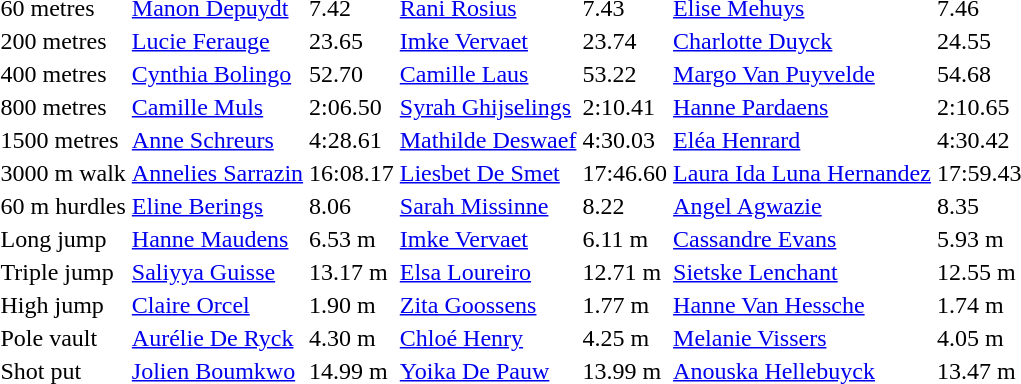<table>
<tr>
<td>60 metres</td>
<td><a href='#'>Manon Depuydt</a></td>
<td>7.42</td>
<td><a href='#'>Rani Rosius</a></td>
<td>7.43</td>
<td><a href='#'>Elise Mehuys</a></td>
<td>7.46</td>
</tr>
<tr>
<td>200 metres</td>
<td><a href='#'>Lucie Ferauge</a></td>
<td>23.65</td>
<td><a href='#'>Imke Vervaet</a></td>
<td>23.74</td>
<td><a href='#'>Charlotte Duyck</a></td>
<td>24.55</td>
</tr>
<tr>
<td>400 metres</td>
<td><a href='#'>Cynthia Bolingo</a></td>
<td>52.70 </td>
<td><a href='#'>Camille Laus</a></td>
<td>53.22</td>
<td><a href='#'>Margo Van Puyvelde</a></td>
<td>54.68</td>
</tr>
<tr>
<td>800 metres</td>
<td><a href='#'>Camille Muls</a></td>
<td>2:06.50</td>
<td><a href='#'>Syrah Ghijselings</a></td>
<td>2:10.41</td>
<td><a href='#'>Hanne Pardaens</a></td>
<td>2:10.65</td>
</tr>
<tr>
<td>1500 metres</td>
<td><a href='#'>Anne Schreurs</a></td>
<td>4:28.61</td>
<td><a href='#'>Mathilde Deswaef</a></td>
<td>4:30.03</td>
<td><a href='#'>Eléa Henrard</a></td>
<td>4:30.42</td>
</tr>
<tr>
<td>3000 m walk</td>
<td><a href='#'>Annelies Sarrazin</a></td>
<td>16:08.17</td>
<td><a href='#'>Liesbet De Smet</a></td>
<td>17:46.60</td>
<td><a href='#'>Laura Ida Luna Hernandez</a></td>
<td>17:59.43</td>
</tr>
<tr>
<td>60 m hurdles</td>
<td><a href='#'>Eline Berings</a></td>
<td>8.06</td>
<td><a href='#'>Sarah Missinne</a></td>
<td>8.22</td>
<td><a href='#'>Angel Agwazie</a></td>
<td>8.35</td>
</tr>
<tr>
<td>Long jump</td>
<td><a href='#'>Hanne Maudens</a></td>
<td>6.53 m </td>
<td><a href='#'>Imke Vervaet</a></td>
<td>6.11 m</td>
<td><a href='#'>Cassandre Evans</a></td>
<td>5.93 m</td>
</tr>
<tr>
<td>Triple jump</td>
<td><a href='#'>Saliyya Guisse</a></td>
<td>13.17 m</td>
<td><a href='#'>Elsa Loureiro</a></td>
<td>12.71 m</td>
<td><a href='#'>Sietske Lenchant</a></td>
<td>12.55 m</td>
</tr>
<tr>
<td>High jump</td>
<td><a href='#'>Claire Orcel</a></td>
<td>1.90 m</td>
<td><a href='#'>Zita Goossens</a></td>
<td>1.77 m</td>
<td><a href='#'>Hanne Van Hessche</a></td>
<td>1.74 m</td>
</tr>
<tr>
<td>Pole vault</td>
<td><a href='#'>Aurélie De Ryck</a></td>
<td>4.30 m</td>
<td><a href='#'>Chloé Henry</a></td>
<td>4.25 m</td>
<td><a href='#'>Melanie Vissers</a></td>
<td>4.05 m</td>
</tr>
<tr>
<td>Shot put</td>
<td><a href='#'>Jolien Boumkwo</a></td>
<td>14.99 m</td>
<td><a href='#'>Yoika De Pauw</a></td>
<td>13.99 m</td>
<td><a href='#'>Anouska Hellebuyck</a></td>
<td>13.47 m</td>
</tr>
</table>
